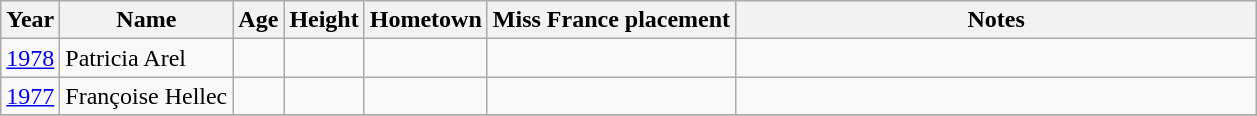<table class="wikitable sortable">
<tr>
<th>Year</th>
<th>Name</th>
<th>Age</th>
<th>Height</th>
<th>Hometown</th>
<th>Miss France placement</th>
<th width=340>Notes</th>
</tr>
<tr>
<td><a href='#'>1978</a></td>
<td>Patricia Arel</td>
<td></td>
<td></td>
<td></td>
<td></td>
<td></td>
</tr>
<tr>
<td><a href='#'>1977</a></td>
<td>Françoise Hellec</td>
<td></td>
<td></td>
<td></td>
<td></td>
<td></td>
</tr>
<tr>
</tr>
</table>
